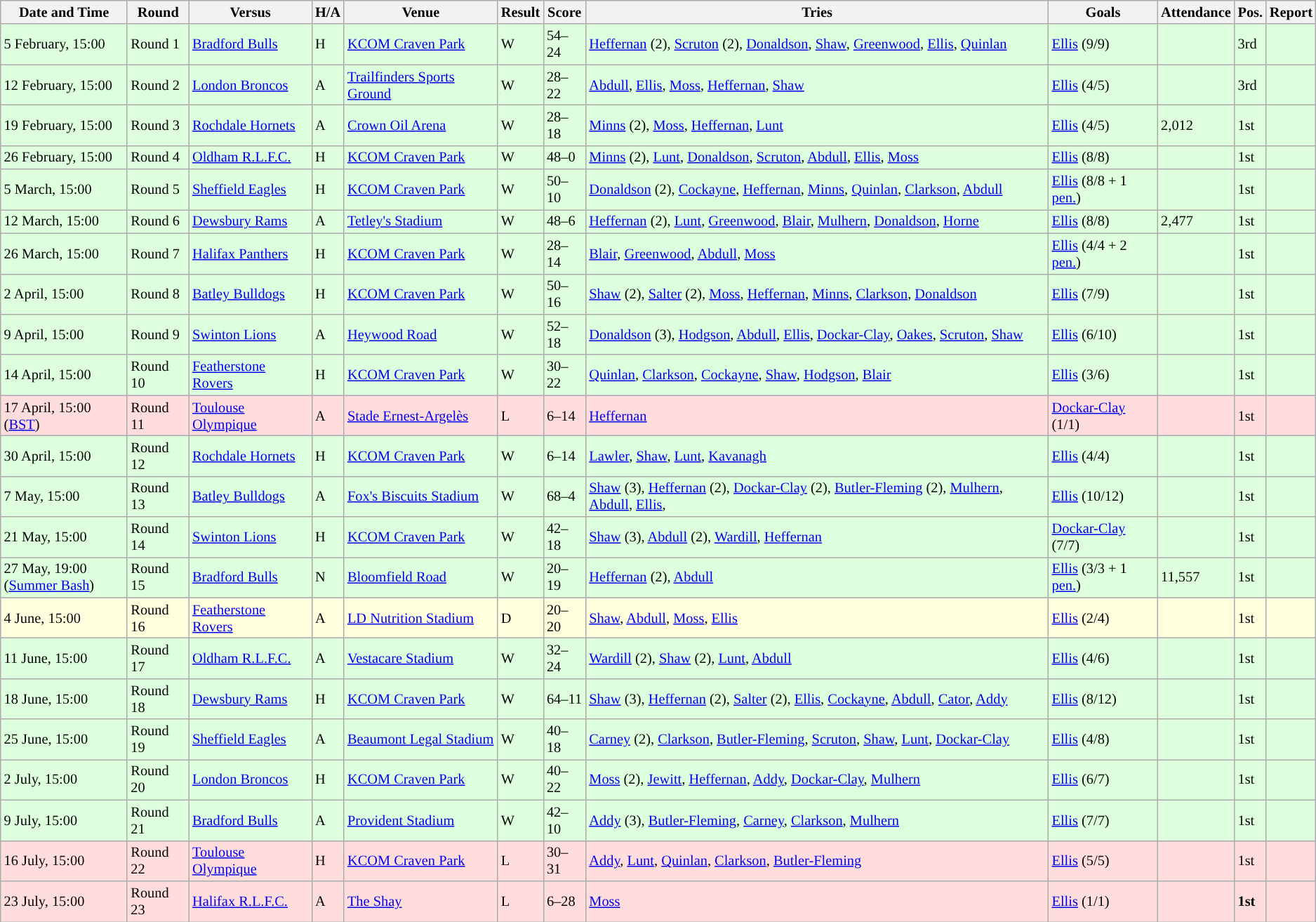<table class="wikitable" style="font-size:85%;">
<tr>
<th>Date and Time</th>
<th>Round</th>
<th>Versus</th>
<th>H/A</th>
<th>Venue</th>
<th>Result</th>
<th>Score</th>
<th>Tries</th>
<th>Goals</th>
<th>Attendance</th>
<th>Pos.</th>
<th>Report</th>
</tr>
<tr style="background:#ddffdd">
<td>5 February, 15:00</td>
<td>Round 1</td>
<td> <a href='#'>Bradford Bulls</a></td>
<td>H</td>
<td><a href='#'>KCOM Craven Park</a></td>
<td>W</td>
<td>54–24</td>
<td><a href='#'>Heffernan</a> (2), <a href='#'>Scruton</a> (2), <a href='#'>Donaldson</a>, <a href='#'>Shaw</a>, <a href='#'>Greenwood</a>, <a href='#'>Ellis</a>, <a href='#'>Quinlan</a></td>
<td><a href='#'>Ellis</a> (9/9)</td>
<td></td>
<td>3rd</td>
<td></td>
</tr>
<tr style="background:#ddffdd">
<td>12 February, 15:00</td>
<td>Round 2</td>
<td> <a href='#'>London Broncos</a></td>
<td>A</td>
<td><a href='#'>Trailfinders Sports Ground</a></td>
<td>W</td>
<td>28–22</td>
<td><a href='#'>Abdull</a>, <a href='#'>Ellis</a>, <a href='#'>Moss</a>, <a href='#'>Heffernan</a>, <a href='#'>Shaw</a></td>
<td><a href='#'>Ellis</a> (4/5)</td>
<td></td>
<td>3rd</td>
<td></td>
</tr>
<tr style="background:#ddffdd">
<td>19 February, 15:00</td>
<td>Round 3</td>
<td> <a href='#'>Rochdale Hornets</a></td>
<td>A</td>
<td><a href='#'>Crown Oil Arena</a></td>
<td>W</td>
<td>28–18</td>
<td><a href='#'>Minns</a> (2), <a href='#'>Moss</a>, <a href='#'>Heffernan</a>, <a href='#'>Lunt</a></td>
<td><a href='#'>Ellis</a> (4/5)</td>
<td>2,012</td>
<td>1st</td>
<td></td>
</tr>
<tr style="background:#ddffdd">
<td>26 February, 15:00</td>
<td>Round 4</td>
<td> <a href='#'>Oldham R.L.F.C.</a></td>
<td>H</td>
<td><a href='#'>KCOM Craven Park</a></td>
<td>W</td>
<td>48–0</td>
<td><a href='#'>Minns</a> (2), <a href='#'>Lunt</a>, <a href='#'>Donaldson</a>, <a href='#'>Scruton</a>, <a href='#'>Abdull</a>, <a href='#'>Ellis</a>, <a href='#'>Moss</a></td>
<td><a href='#'>Ellis</a> (8/8)</td>
<td></td>
<td>1st</td>
<td></td>
</tr>
<tr style="background:#ddffdd">
<td>5 March, 15:00</td>
<td>Round 5</td>
<td> <a href='#'>Sheffield Eagles</a></td>
<td>H</td>
<td><a href='#'>KCOM Craven Park</a></td>
<td>W</td>
<td>50–10</td>
<td><a href='#'>Donaldson</a> (2), <a href='#'>Cockayne</a>, <a href='#'>Heffernan</a>, <a href='#'>Minns</a>, <a href='#'>Quinlan</a>, <a href='#'>Clarkson</a>, <a href='#'>Abdull</a></td>
<td><a href='#'>Ellis</a> (8/8 + 1 <a href='#'>pen.</a>)</td>
<td></td>
<td>1st</td>
<td></td>
</tr>
<tr style="background:#ddffdd">
<td>12 March, 15:00</td>
<td>Round 6</td>
<td> <a href='#'>Dewsbury Rams</a></td>
<td>A</td>
<td><a href='#'>Tetley's Stadium</a></td>
<td>W</td>
<td>48–6</td>
<td><a href='#'>Heffernan</a> (2), <a href='#'>Lunt</a>, <a href='#'>Greenwood</a>, <a href='#'>Blair</a>, <a href='#'>Mulhern</a>, <a href='#'>Donaldson</a>, <a href='#'>Horne</a></td>
<td><a href='#'>Ellis</a> (8/8)</td>
<td>2,477</td>
<td>1st</td>
<td></td>
</tr>
<tr style="background:#ddffdd">
<td>26 March, 15:00</td>
<td>Round 7</td>
<td> <a href='#'>Halifax Panthers</a></td>
<td>H</td>
<td><a href='#'>KCOM Craven Park</a></td>
<td>W</td>
<td>28–14</td>
<td><a href='#'>Blair</a>, <a href='#'>Greenwood</a>, <a href='#'>Abdull</a>, <a href='#'>Moss</a></td>
<td><a href='#'>Ellis</a> (4/4 + 2 <a href='#'>pen.</a>)</td>
<td></td>
<td>1st</td>
<td></td>
</tr>
<tr style="background:#ddffdd">
<td>2 April, 15:00</td>
<td>Round 8</td>
<td> <a href='#'>Batley Bulldogs</a></td>
<td>H</td>
<td><a href='#'>KCOM Craven Park</a></td>
<td>W</td>
<td>50–16</td>
<td><a href='#'>Shaw</a> (2), <a href='#'>Salter</a> (2), <a href='#'>Moss</a>, <a href='#'>Heffernan</a>, <a href='#'>Minns</a>, <a href='#'>Clarkson</a>, <a href='#'>Donaldson</a></td>
<td><a href='#'>Ellis</a> (7/9)</td>
<td></td>
<td>1st</td>
<td></td>
</tr>
<tr style="background:#ddffdd">
<td>9 April, 15:00</td>
<td>Round 9</td>
<td> <a href='#'>Swinton Lions</a></td>
<td>A</td>
<td><a href='#'>Heywood Road</a></td>
<td>W</td>
<td>52–18</td>
<td><a href='#'>Donaldson</a> (3), <a href='#'>Hodgson</a>, <a href='#'>Abdull</a>, <a href='#'>Ellis</a>, <a href='#'>Dockar-Clay</a>,  <a href='#'>Oakes</a>, <a href='#'>Scruton</a>, <a href='#'>Shaw</a></td>
<td><a href='#'>Ellis</a> (6/10)</td>
<td></td>
<td>1st</td>
<td></td>
</tr>
<tr style="background:#ddffdd">
<td>14 April, 15:00</td>
<td>Round 10</td>
<td> <a href='#'>Featherstone Rovers</a></td>
<td>H</td>
<td><a href='#'>KCOM Craven Park</a></td>
<td>W</td>
<td>30–22</td>
<td><a href='#'>Quinlan</a>, <a href='#'>Clarkson</a>, <a href='#'>Cockayne</a>, <a href='#'>Shaw</a>, <a href='#'>Hodgson</a>, <a href='#'>Blair</a></td>
<td><a href='#'>Ellis</a> (3/6)</td>
<td></td>
<td>1st</td>
<td></td>
</tr>
<tr style="background:#ffdddd">
<td>17 April, 15:00 (<a href='#'>BST</a>)</td>
<td>Round 11</td>
<td> <a href='#'>Toulouse Olympique</a></td>
<td>A</td>
<td><a href='#'>Stade Ernest-Argelès</a></td>
<td>L</td>
<td>6–14</td>
<td><a href='#'>Heffernan</a></td>
<td><a href='#'>Dockar-Clay</a> (1/1)</td>
<td></td>
<td>1st</td>
<td></td>
</tr>
<tr style="background:#ddffdd">
<td>30 April, 15:00</td>
<td>Round 12</td>
<td> <a href='#'>Rochdale Hornets</a></td>
<td>H</td>
<td><a href='#'>KCOM Craven Park</a></td>
<td>W</td>
<td>6–14</td>
<td><a href='#'>Lawler</a>, <a href='#'>Shaw</a>, <a href='#'>Lunt</a>, <a href='#'>Kavanagh</a></td>
<td><a href='#'>Ellis</a> (4/4)</td>
<td></td>
<td>1st</td>
<td></td>
</tr>
<tr style="background:#ddffdd">
<td>7 May, 15:00</td>
<td>Round 13</td>
<td> <a href='#'>Batley Bulldogs</a></td>
<td>A</td>
<td><a href='#'>Fox's Biscuits Stadium</a></td>
<td>W</td>
<td>68–4</td>
<td><a href='#'>Shaw</a> (3), <a href='#'>Heffernan</a> (2), <a href='#'>Dockar-Clay</a> (2), <a href='#'>Butler-Fleming</a> (2), <a href='#'>Mulhern</a>, <a href='#'>Abdull</a>, <a href='#'>Ellis</a>,</td>
<td><a href='#'>Ellis</a> (10/12)</td>
<td></td>
<td>1st</td>
<td></td>
</tr>
<tr style="background:#ddffdd">
<td>21 May, 15:00</td>
<td>Round 14</td>
<td> <a href='#'>Swinton Lions</a></td>
<td>H</td>
<td><a href='#'>KCOM Craven Park</a></td>
<td>W</td>
<td>42–18</td>
<td><a href='#'>Shaw</a> (3), <a href='#'>Abdull</a> (2), <a href='#'>Wardill</a>, <a href='#'>Heffernan</a></td>
<td><a href='#'>Dockar-Clay</a> (7/7)</td>
<td></td>
<td>1st</td>
<td></td>
</tr>
<tr style="background:#ddffdd">
<td>27 May, 19:00<br>(<a href='#'>Summer Bash</a>)</td>
<td>Round 15</td>
<td> <a href='#'>Bradford Bulls</a></td>
<td>N</td>
<td><a href='#'>Bloomfield Road</a></td>
<td>W</td>
<td>20–19</td>
<td><a href='#'>Heffernan</a> (2), <a href='#'>Abdull</a></td>
<td><a href='#'>Ellis</a> (3/3 + 1 <a href='#'>pen.</a>)</td>
<td>11,557</td>
<td>1st</td>
<td></td>
</tr>
<tr style="background:#ffffdd">
<td>4 June, 15:00</td>
<td>Round 16</td>
<td> <a href='#'>Featherstone Rovers</a></td>
<td>A</td>
<td><a href='#'>LD Nutrition Stadium</a></td>
<td>D</td>
<td>20–20</td>
<td><a href='#'>Shaw</a>, <a href='#'>Abdull</a>, <a href='#'>Moss</a>, <a href='#'>Ellis</a></td>
<td><a href='#'>Ellis</a> (2/4)</td>
<td></td>
<td>1st</td>
<td></td>
</tr>
<tr style="background:#ddffdd">
<td>11 June, 15:00</td>
<td>Round 17</td>
<td> <a href='#'>Oldham R.L.F.C.</a></td>
<td>A</td>
<td><a href='#'>Vestacare Stadium</a></td>
<td>W</td>
<td>32–24</td>
<td><a href='#'>Wardill</a> (2), <a href='#'>Shaw</a> (2), <a href='#'>Lunt</a>, <a href='#'>Abdull</a></td>
<td><a href='#'>Ellis</a> (4/6)</td>
<td></td>
<td>1st</td>
<td></td>
</tr>
<tr style="background:#ddffdd">
<td>18 June, 15:00</td>
<td>Round 18</td>
<td> <a href='#'>Dewsbury Rams</a></td>
<td>H</td>
<td><a href='#'>KCOM Craven Park</a></td>
<td>W</td>
<td>64–11</td>
<td><a href='#'>Shaw</a> (3), <a href='#'>Heffernan</a> (2), <a href='#'>Salter</a> (2), <a href='#'>Ellis</a>, <a href='#'>Cockayne</a>, <a href='#'>Abdull</a>, <a href='#'>Cator</a>, <a href='#'>Addy</a></td>
<td><a href='#'>Ellis</a> (8/12)</td>
<td></td>
<td>1st</td>
<td></td>
</tr>
<tr style="background:#ddffdd">
<td>25 June, 15:00</td>
<td>Round 19</td>
<td> <a href='#'>Sheffield Eagles</a></td>
<td>A</td>
<td><a href='#'>Beaumont Legal Stadium</a></td>
<td>W</td>
<td>40–18</td>
<td><a href='#'>Carney</a> (2), <a href='#'>Clarkson</a>, <a href='#'>Butler-Fleming</a>, <a href='#'>Scruton</a>, <a href='#'>Shaw</a>, <a href='#'>Lunt</a>, <a href='#'>Dockar-Clay</a></td>
<td><a href='#'>Ellis</a> (4/8)</td>
<td></td>
<td>1st</td>
<td></td>
</tr>
<tr style="background:#ddffdd">
<td>2 July, 15:00</td>
<td>Round 20</td>
<td> <a href='#'>London Broncos</a></td>
<td>H</td>
<td><a href='#'>KCOM Craven Park</a></td>
<td>W</td>
<td>40–22</td>
<td><a href='#'>Moss</a> (2), <a href='#'>Jewitt</a>, <a href='#'>Heffernan</a>, <a href='#'>Addy</a>, <a href='#'>Dockar-Clay</a>, <a href='#'>Mulhern</a></td>
<td><a href='#'>Ellis</a> (6/7)</td>
<td></td>
<td>1st</td>
<td></td>
</tr>
<tr style="background:#ddffdd">
<td>9 July, 15:00</td>
<td>Round 21</td>
<td> <a href='#'>Bradford Bulls</a></td>
<td>A</td>
<td><a href='#'>Provident Stadium</a></td>
<td>W</td>
<td>42–10</td>
<td><a href='#'>Addy</a> (3), <a href='#'>Butler-Fleming</a>, <a href='#'>Carney</a>, <a href='#'>Clarkson</a>, <a href='#'>Mulhern</a></td>
<td><a href='#'>Ellis</a> (7/7)</td>
<td></td>
<td>1st</td>
<td></td>
</tr>
<tr style="background:#ffdddd">
<td>16 July, 15:00</td>
<td>Round 22</td>
<td> <a href='#'>Toulouse Olympique</a></td>
<td>H</td>
<td><a href='#'>KCOM Craven Park</a></td>
<td>L</td>
<td>30–31</td>
<td><a href='#'>Addy</a>, <a href='#'>Lunt</a>, <a href='#'>Quinlan</a>, <a href='#'>Clarkson</a>, <a href='#'>Butler-Fleming</a></td>
<td><a href='#'>Ellis</a> (5/5)</td>
<td></td>
<td>1st</td>
<td></td>
</tr>
<tr style="background:#ffdddd">
<td>23 July, 15:00</td>
<td>Round 23</td>
<td> <a href='#'>Halifax R.L.F.C.</a></td>
<td>A</td>
<td><a href='#'>The Shay</a></td>
<td>L</td>
<td>6–28</td>
<td><a href='#'>Moss</a></td>
<td><a href='#'>Ellis</a> (1/1)</td>
<td></td>
<td><strong>1st</strong></td>
<td></td>
</tr>
</table>
